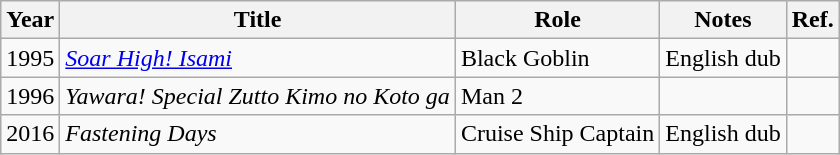<table class="wikitable">
<tr>
<th>Year</th>
<th>Title</th>
<th>Role</th>
<th>Notes</th>
<th>Ref.</th>
</tr>
<tr>
<td>1995</td>
<td><em><a href='#'>Soar High! Isami</a></em></td>
<td>Black Goblin</td>
<td>English dub</td>
<td></td>
</tr>
<tr>
<td>1996</td>
<td><em>Yawara! Special Zutto Kimo no Koto ga</em></td>
<td>Man 2</td>
<td></td>
<td></td>
</tr>
<tr>
<td>2016</td>
<td><em>Fastening Days</em></td>
<td>Cruise Ship Captain</td>
<td>English dub</td>
<td></td>
</tr>
</table>
